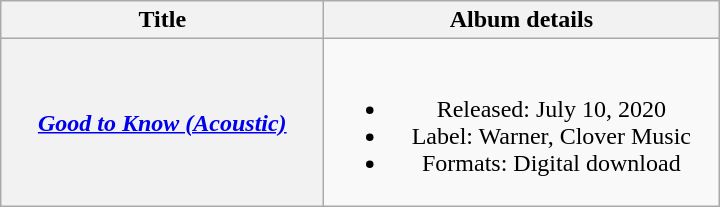<table class="wikitable plainrowheaders" style="text-align:center;">
<tr>
<th scope="col" style="width:13em;">Title</th>
<th scope="col" style="width:16em;">Album details</th>
</tr>
<tr>
<th scope="row"><em><a href='#'>Good to Know (Acoustic)</a></em></th>
<td><br><ul><li>Released: July 10, 2020</li><li>Label: Warner, Clover Music</li><li>Formats: Digital download</li></ul></td>
</tr>
</table>
